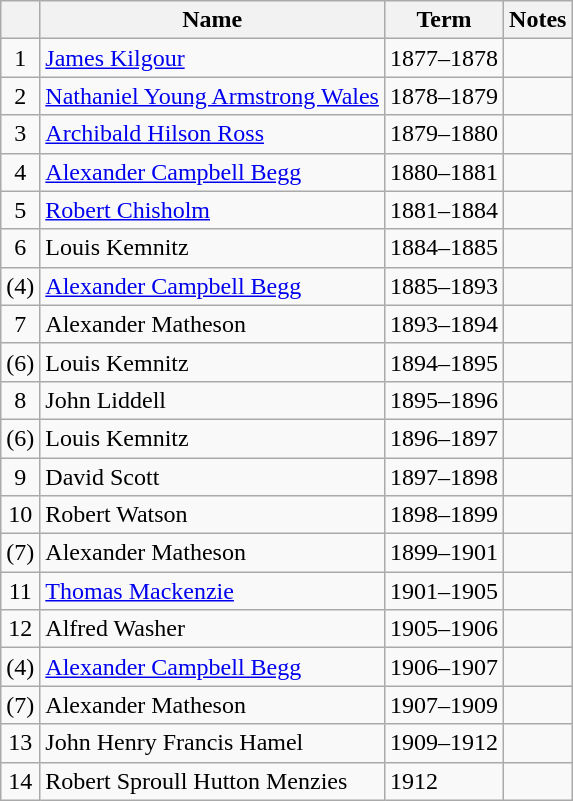<table class="wikitable">
<tr>
<th></th>
<th>Name</th>
<th>Term</th>
<th>Notes</th>
</tr>
<tr>
<td align=center>1</td>
<td><a href='#'>James Kilgour</a></td>
<td>1877–1878</td>
<td></td>
</tr>
<tr>
<td align=center>2</td>
<td><a href='#'>Nathaniel Young Armstrong Wales</a></td>
<td>1878–1879</td>
<td></td>
</tr>
<tr>
<td align=center>3</td>
<td><a href='#'>Archibald Hilson Ross</a></td>
<td>1879–1880</td>
<td></td>
</tr>
<tr>
<td align=center>4</td>
<td><a href='#'>Alexander Campbell Begg</a></td>
<td>1880–1881</td>
<td></td>
</tr>
<tr>
<td align=center>5</td>
<td><a href='#'>Robert Chisholm</a></td>
<td>1881–1884</td>
<td></td>
</tr>
<tr>
<td align=center>6</td>
<td>Louis Kemnitz</td>
<td>1884–1885</td>
<td></td>
</tr>
<tr>
<td align=center>(4)</td>
<td><a href='#'>Alexander Campbell Begg</a></td>
<td>1885–1893</td>
<td></td>
</tr>
<tr>
<td align=center>7</td>
<td>Alexander Matheson</td>
<td>1893–1894</td>
<td></td>
</tr>
<tr>
<td align=center>(6)</td>
<td>Louis Kemnitz</td>
<td>1894–1895</td>
<td></td>
</tr>
<tr>
<td align=center>8</td>
<td>John Liddell</td>
<td>1895–1896</td>
<td></td>
</tr>
<tr>
<td align=center>(6)</td>
<td>Louis Kemnitz</td>
<td>1896–1897</td>
<td></td>
</tr>
<tr>
<td align=center>9</td>
<td>David Scott</td>
<td>1897–1898</td>
<td></td>
</tr>
<tr>
<td align=center>10</td>
<td>Robert Watson</td>
<td>1898–1899</td>
<td></td>
</tr>
<tr>
<td align=center>(7)</td>
<td>Alexander Matheson</td>
<td>1899–1901</td>
<td></td>
</tr>
<tr>
<td align=center>11</td>
<td><a href='#'>Thomas Mackenzie</a></td>
<td>1901–1905</td>
<td></td>
</tr>
<tr>
<td align=center>12</td>
<td>Alfred Washer</td>
<td>1905–1906</td>
<td></td>
</tr>
<tr>
<td align=center>(4)</td>
<td><a href='#'>Alexander Campbell Begg</a></td>
<td>1906–1907</td>
<td></td>
</tr>
<tr>
<td align=center>(7)</td>
<td>Alexander Matheson</td>
<td>1907–1909</td>
<td></td>
</tr>
<tr>
<td align=center>13</td>
<td>John Henry Francis Hamel</td>
<td>1909–1912</td>
<td></td>
</tr>
<tr>
<td align=center>14</td>
<td>Robert Sproull Hutton Menzies</td>
<td>1912</td>
<td></td>
</tr>
</table>
